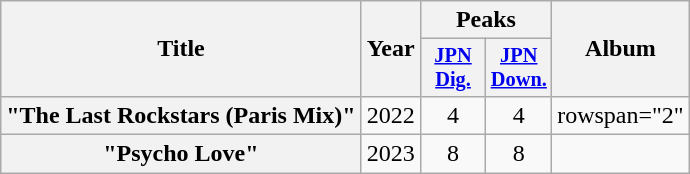<table class="wikitable plainrowheaders" style="text-align:center;">
<tr>
<th scope="col" rowspan="2">Title</th>
<th scope="col" rowspan="2">Year</th>
<th scope="col" colspan="2">Peaks</th>
<th scope="col" rowspan="2">Album</th>
</tr>
<tr>
<th scope="col" style="width:2.75em;font-size:85%;"><a href='#'>JPN<br>Dig.</a><br></th>
<th scope="col" style="width:2.75em;font-size:85%;"><a href='#'>JPN<br>Down.</a><br></th>
</tr>
<tr>
<th scope="row">"The Last Rockstars (Paris Mix)"</th>
<td>2022</td>
<td>4</td>
<td>4</td>
<td>rowspan="2" </td>
</tr>
<tr>
<th scope="row">"Psycho Love"</th>
<td>2023</td>
<td>8</td>
<td>8</td>
</tr>
</table>
